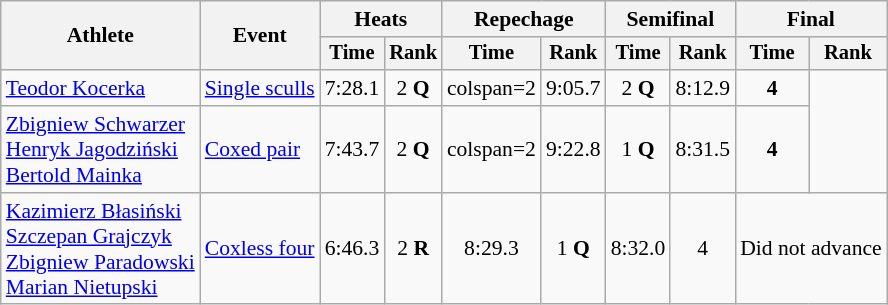<table class="wikitable" style="font-size:90%">
<tr>
<th rowspan="2">Athlete</th>
<th rowspan="2">Event</th>
<th colspan="2">Heats</th>
<th colspan="2">Repechage</th>
<th colspan="2">Semifinal</th>
<th colspan="2">Final</th>
</tr>
<tr style="font-size:95%">
<th>Time</th>
<th>Rank</th>
<th>Time</th>
<th>Rank</th>
<th>Time</th>
<th>Rank</th>
<th>Time</th>
<th>Rank</th>
</tr>
<tr align=center>
<td align=left><a href='#'>Teodor Kocerka</a></td>
<td align=left><a href='#'>Single sculls</a></td>
<td>7:28.1</td>
<td>2 <strong>Q</strong></td>
<td>colspan=2 </td>
<td>9:05.7</td>
<td>2 <strong>Q</strong></td>
<td>8:12.9</td>
<td><strong>4</strong></td>
</tr>
<tr align=center>
<td align=left><a href='#'>Zbigniew Schwarzer</a><br><a href='#'>Henryk Jagodziński</a><br><a href='#'>Bertold Mainka</a></td>
<td align=left><a href='#'>Coxed pair</a></td>
<td>7:43.7</td>
<td>2 <strong>Q</strong></td>
<td>colspan=2 </td>
<td>9:22.8</td>
<td>1 <strong>Q</strong></td>
<td>8:31.5</td>
<td><strong>4</strong></td>
</tr>
<tr align=center>
<td align=left><a href='#'>Kazimierz Błasiński</a><br><a href='#'>Szczepan Grajczyk</a><br><a href='#'>Zbigniew Paradowski</a><br><a href='#'>Marian Nietupski</a></td>
<td align=left><a href='#'>Coxless four</a></td>
<td>6:46.3</td>
<td>2 <strong>R</strong></td>
<td>8:29.3</td>
<td>1 <strong>Q</strong></td>
<td>8:32.0</td>
<td>4</td>
<td colspan=2>Did not advance</td>
</tr>
</table>
